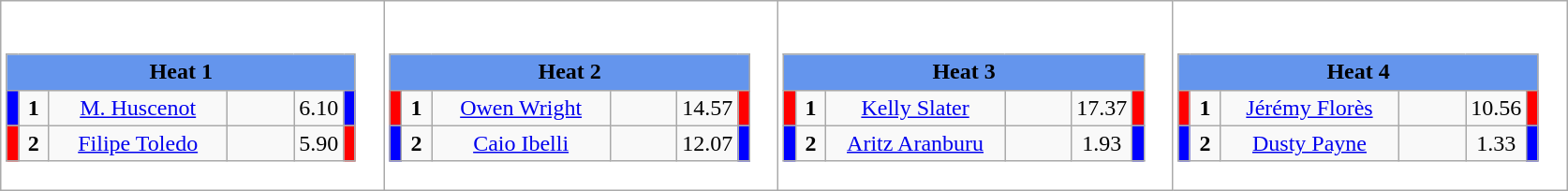<table class="wikitable" style="background:#fff;">
<tr>
<td><div><br><table class="wikitable">
<tr>
<td colspan="6"  style="text-align:center; background:#6495ed;"><strong>Heat 1</strong></td>
</tr>
<tr>
<td style="width:01px; background: #00f;"></td>
<td style="width:14px; text-align:center;"><strong>1</strong></td>
<td style="width:120px; text-align:center;"><a href='#'>M. Huscenot</a></td>
<td style="width:40px; text-align:center;"></td>
<td style="width:20px; text-align:center;">6.10</td>
<td style="width:01px; background: #00f;"></td>
</tr>
<tr>
<td style="width:01px; background: #f00;"></td>
<td style="width:14px; text-align:center;"><strong>2</strong></td>
<td style="width:120px; text-align:center;"><a href='#'>Filipe Toledo</a></td>
<td style="width:40px; text-align:center;"></td>
<td style="width:20px; text-align:center;">5.90</td>
<td style="width:01px; background: #f00;"></td>
</tr>
</table>
</div></td>
<td><div><br><table class="wikitable">
<tr>
<td colspan="6"  style="text-align:center; background:#6495ed;"><strong>Heat 2</strong></td>
</tr>
<tr>
<td style="width:01px; background: #f00;"></td>
<td style="width:14px; text-align:center;"><strong>1</strong></td>
<td style="width:120px; text-align:center;"><a href='#'>Owen Wright</a></td>
<td style="width:40px; text-align:center;"></td>
<td style="width:20px; text-align:center;">14.57</td>
<td style="width:01px; background: #f00;"></td>
</tr>
<tr>
<td style="width:01px; background: #00f;"></td>
<td style="width:14px; text-align:center;"><strong>2</strong></td>
<td style="width:120px; text-align:center;"><a href='#'>Caio Ibelli</a></td>
<td style="width:40px; text-align:center;"></td>
<td style="width:20px; text-align:center;">12.07</td>
<td style="width:01px; background: #00f;"></td>
</tr>
</table>
</div></td>
<td><div><br><table class="wikitable">
<tr>
<td colspan="6"  style="text-align:center; background:#6495ed;"><strong>Heat 3</strong></td>
</tr>
<tr>
<td style="width:01px; background: #f00;"></td>
<td style="width:14px; text-align:center;"><strong>1</strong></td>
<td style="width:120px; text-align:center;"><a href='#'>Kelly Slater</a></td>
<td style="width:40px; text-align:center;"></td>
<td style="width:20px; text-align:center;">17.37</td>
<td style="width:01px; background: #f00;"></td>
</tr>
<tr>
<td style="width:01px; background: #00f;"></td>
<td style="width:14px; text-align:center;"><strong>2</strong></td>
<td style="width:120px; text-align:center;"><a href='#'>Aritz Aranburu</a></td>
<td style="width:40px; text-align:center;"></td>
<td style="width:20px; text-align:center;">1.93</td>
<td style="width:01px; background: #00f;"></td>
</tr>
</table>
</div></td>
<td><div><br><table class="wikitable">
<tr>
<td colspan="6"  style="text-align:center; background:#6495ed;"><strong>Heat 4</strong></td>
</tr>
<tr>
<td style="width:01px; background: #f00;"></td>
<td style="width:14px; text-align:center;"><strong>1</strong></td>
<td style="width:120px; text-align:center;"><a href='#'>Jérémy Florès</a></td>
<td style="width:40px; text-align:center;"></td>
<td style="width:20px; text-align:center;">10.56</td>
<td style="width:01px; background: #f00;"></td>
</tr>
<tr>
<td style="width:01px; background: #00f;"></td>
<td style="width:14px; text-align:center;"><strong>2</strong></td>
<td style="width:120px; text-align:center;"><a href='#'>Dusty Payne</a></td>
<td style="width:40px; text-align:center;"></td>
<td style="width:20px; text-align:center;">1.33</td>
<td style="width:01px; background: #00f;"></td>
</tr>
</table>
</div></td>
</tr>
</table>
